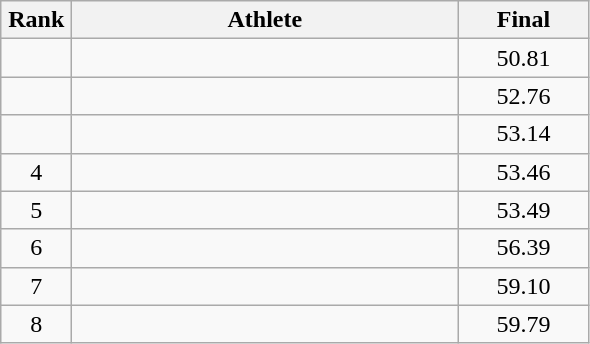<table class=wikitable style="text-align:center">
<tr>
<th width=40>Rank</th>
<th width=250>Athlete</th>
<th width=80>Final</th>
</tr>
<tr>
<td></td>
<td align=left></td>
<td>50.81</td>
</tr>
<tr>
<td></td>
<td align=left></td>
<td>52.76</td>
</tr>
<tr>
<td></td>
<td align=left></td>
<td>53.14</td>
</tr>
<tr>
<td>4</td>
<td align=left></td>
<td>53.46</td>
</tr>
<tr>
<td>5</td>
<td align=left></td>
<td>53.49</td>
</tr>
<tr>
<td>6</td>
<td align=left></td>
<td>56.39</td>
</tr>
<tr>
<td>7</td>
<td align=left></td>
<td>59.10</td>
</tr>
<tr>
<td>8</td>
<td align=left></td>
<td>59.79</td>
</tr>
</table>
